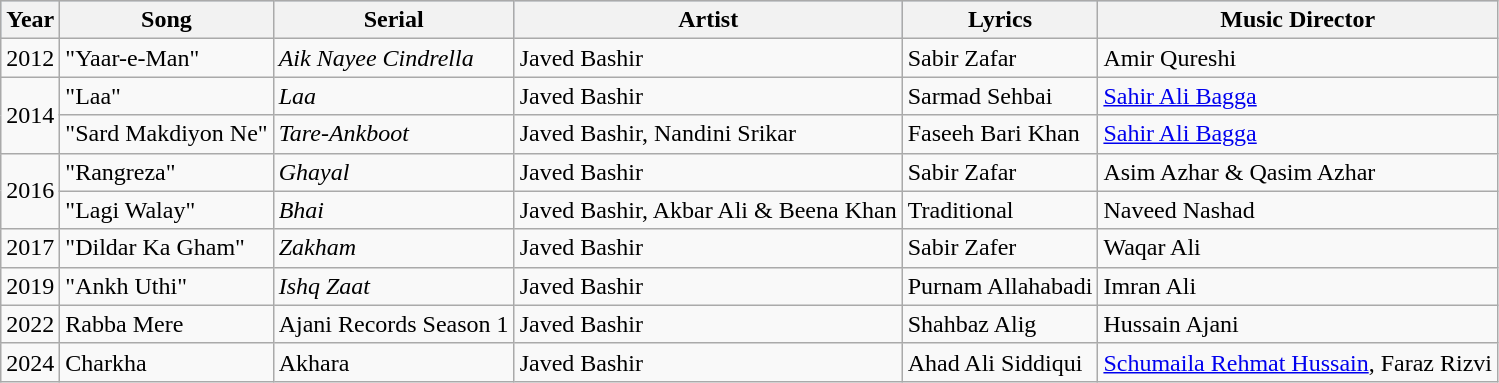<table class="wikitable">
<tr style="background:#b0c4de; text-align:center;">
<th>Year</th>
<th>Song</th>
<th>Serial</th>
<th>Artist</th>
<th>Lyrics</th>
<th>Music Director</th>
</tr>
<tr>
<td rowspan="1">2012</td>
<td>"Yaar-e-Man"</td>
<td><em>Aik Nayee Cindrella</em></td>
<td>Javed Bashir</td>
<td>Sabir Zafar</td>
<td>Amir Qureshi</td>
</tr>
<tr>
<td rowspan="2">2014</td>
<td>"Laa"</td>
<td><em>Laa</em></td>
<td>Javed Bashir</td>
<td>Sarmad Sehbai</td>
<td><a href='#'>Sahir Ali Bagga</a></td>
</tr>
<tr>
<td>"Sard Makdiyon Ne"</td>
<td><em>Tare-Ankboot</em></td>
<td>Javed Bashir, Nandini Srikar</td>
<td>Faseeh Bari Khan</td>
<td><a href='#'>Sahir Ali Bagga</a></td>
</tr>
<tr>
<td rowspan="2">2016</td>
<td>"Rangreza"</td>
<td><em>Ghayal</em></td>
<td>Javed Bashir</td>
<td>Sabir Zafar</td>
<td>Asim Azhar & Qasim Azhar</td>
</tr>
<tr>
<td>"Lagi Walay"</td>
<td><em>Bhai</em></td>
<td>Javed Bashir, Akbar Ali & Beena Khan</td>
<td>Traditional</td>
<td>Naveed Nashad</td>
</tr>
<tr>
<td rowspan="1">2017</td>
<td>"Dildar Ka Gham"</td>
<td><em>Zakham</em></td>
<td>Javed Bashir</td>
<td>Sabir Zafer</td>
<td>Waqar Ali</td>
</tr>
<tr>
<td>2019</td>
<td>"Ankh Uthi"</td>
<td><em>Ishq Zaat</em></td>
<td>Javed Bashir</td>
<td>Purnam Allahabadi</td>
<td>Imran Ali</td>
</tr>
<tr>
<td>2022</td>
<td>Rabba Mere</td>
<td>Ajani Records Season 1</td>
<td>Javed Bashir</td>
<td>Shahbaz Alig</td>
<td>Hussain Ajani</td>
</tr>
<tr>
<td>2024</td>
<td>Charkha</td>
<td>Akhara</td>
<td>Javed Bashir</td>
<td>Ahad Ali Siddiqui</td>
<td><a href='#'>Schumaila Rehmat Hussain</a>, Faraz Rizvi</td>
</tr>
</table>
